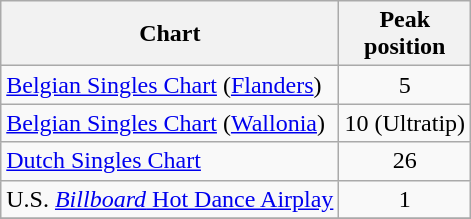<table class="wikitable">
<tr>
<th align="left">Chart</th>
<th align="left">Peak<br>position</th>
</tr>
<tr>
<td><a href='#'>Belgian Singles Chart</a> (<a href='#'>Flanders</a>)</td>
<td align="center">5</td>
</tr>
<tr>
<td><a href='#'>Belgian Singles Chart</a> (<a href='#'>Wallonia</a>)</td>
<td align="center">10 (Ultratip)</td>
</tr>
<tr>
<td align="left"><a href='#'>Dutch Singles Chart</a></td>
<td align="center">26</td>
</tr>
<tr>
<td align="left">U.S. <a href='#'><em>Billboard</em> Hot Dance Airplay</a></td>
<td align="center">1</td>
</tr>
<tr>
</tr>
</table>
